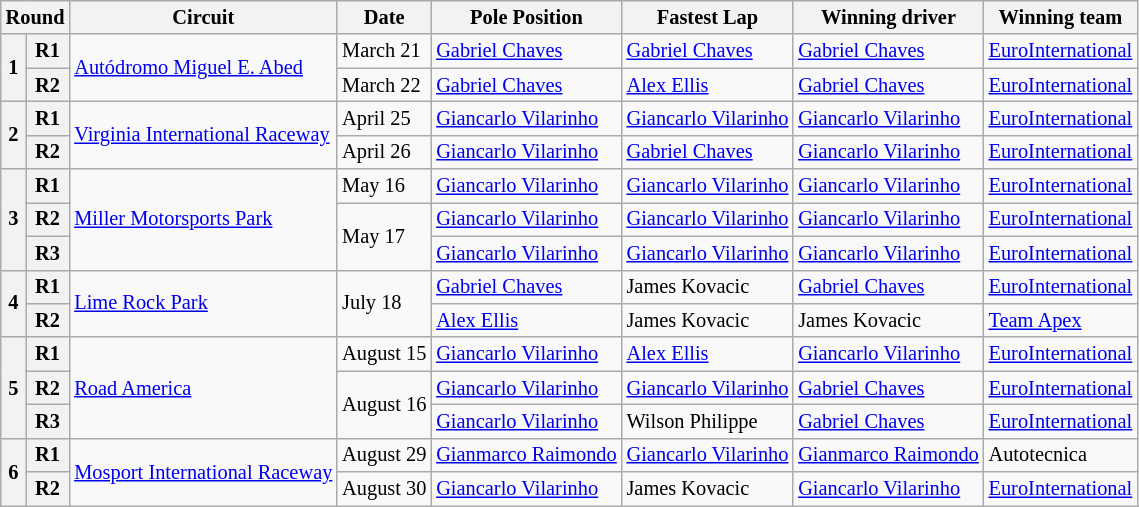<table class="wikitable" style="font-size: 85%">
<tr>
<th colspan=2>Round</th>
<th>Circuit</th>
<th>Date</th>
<th>Pole Position</th>
<th>Fastest Lap</th>
<th>Winning driver</th>
<th>Winning team</th>
</tr>
<tr>
<th rowspan=2>1</th>
<th>R1</th>
<td rowspan=2> <a href='#'>Autódromo Miguel E. Abed</a></td>
<td>March 21</td>
<td> <a href='#'>Gabriel Chaves</a></td>
<td> <a href='#'>Gabriel Chaves</a></td>
<td> <a href='#'>Gabriel Chaves</a></td>
<td> <a href='#'>EuroInternational</a></td>
</tr>
<tr>
<th>R2</th>
<td>March 22</td>
<td> <a href='#'>Gabriel Chaves</a></td>
<td> <a href='#'>Alex Ellis</a></td>
<td> <a href='#'>Gabriel Chaves</a></td>
<td> <a href='#'>EuroInternational</a></td>
</tr>
<tr>
<th rowspan=2>2</th>
<th>R1</th>
<td rowspan=2> <a href='#'>Virginia International Raceway</a></td>
<td>April 25</td>
<td> <a href='#'>Giancarlo Vilarinho</a></td>
<td> <a href='#'>Giancarlo Vilarinho</a></td>
<td> <a href='#'>Giancarlo Vilarinho</a></td>
<td> <a href='#'>EuroInternational</a></td>
</tr>
<tr>
<th>R2</th>
<td>April 26</td>
<td> <a href='#'>Giancarlo Vilarinho</a></td>
<td> <a href='#'>Gabriel Chaves</a></td>
<td> <a href='#'>Giancarlo Vilarinho</a></td>
<td> <a href='#'>EuroInternational</a></td>
</tr>
<tr>
<th rowspan=3>3</th>
<th>R1</th>
<td rowspan=3> <a href='#'>Miller Motorsports Park</a></td>
<td>May 16</td>
<td> <a href='#'>Giancarlo Vilarinho</a></td>
<td> <a href='#'>Giancarlo Vilarinho</a></td>
<td> <a href='#'>Giancarlo Vilarinho</a></td>
<td> <a href='#'>EuroInternational</a></td>
</tr>
<tr>
<th>R2</th>
<td rowspan=2>May 17</td>
<td> <a href='#'>Giancarlo Vilarinho</a></td>
<td> <a href='#'>Giancarlo Vilarinho</a></td>
<td> <a href='#'>Giancarlo Vilarinho</a></td>
<td> <a href='#'>EuroInternational</a></td>
</tr>
<tr>
<th>R3</th>
<td> <a href='#'>Giancarlo Vilarinho</a></td>
<td> <a href='#'>Giancarlo Vilarinho</a></td>
<td> <a href='#'>Giancarlo Vilarinho</a></td>
<td> <a href='#'>EuroInternational</a></td>
</tr>
<tr>
<th rowspan=2>4</th>
<th>R1</th>
<td rowspan=2> <a href='#'>Lime Rock Park</a></td>
<td rowspan=2>July 18</td>
<td> <a href='#'>Gabriel Chaves</a></td>
<td> James Kovacic</td>
<td> <a href='#'>Gabriel Chaves</a></td>
<td> <a href='#'>EuroInternational</a></td>
</tr>
<tr>
<th>R2</th>
<td> <a href='#'>Alex Ellis</a></td>
<td> James Kovacic</td>
<td> James Kovacic</td>
<td> <a href='#'>Team Apex</a></td>
</tr>
<tr>
<th rowspan=3>5</th>
<th>R1</th>
<td rowspan=3> <a href='#'>Road America</a></td>
<td>August 15</td>
<td> <a href='#'>Giancarlo Vilarinho</a></td>
<td> <a href='#'>Alex Ellis</a></td>
<td> <a href='#'>Giancarlo Vilarinho</a></td>
<td> <a href='#'>EuroInternational</a></td>
</tr>
<tr>
<th>R2</th>
<td rowspan=2>August 16</td>
<td> <a href='#'>Giancarlo Vilarinho</a></td>
<td> <a href='#'>Giancarlo Vilarinho</a></td>
<td> <a href='#'>Gabriel Chaves</a></td>
<td> <a href='#'>EuroInternational</a></td>
</tr>
<tr>
<th>R3</th>
<td> <a href='#'>Giancarlo Vilarinho</a></td>
<td> Wilson Philippe</td>
<td> <a href='#'>Gabriel Chaves</a></td>
<td> <a href='#'>EuroInternational</a></td>
</tr>
<tr>
<th rowspan=2>6</th>
<th>R1</th>
<td rowspan=2> <a href='#'>Mosport International Raceway</a></td>
<td>August 29</td>
<td> <a href='#'>Gianmarco Raimondo</a></td>
<td> <a href='#'>Giancarlo Vilarinho</a></td>
<td> <a href='#'>Gianmarco Raimondo</a></td>
<td> Autotecnica</td>
</tr>
<tr>
<th>R2</th>
<td>August 30</td>
<td> <a href='#'>Giancarlo Vilarinho</a></td>
<td> James Kovacic</td>
<td> <a href='#'>Giancarlo Vilarinho</a></td>
<td> <a href='#'>EuroInternational</a></td>
</tr>
</table>
